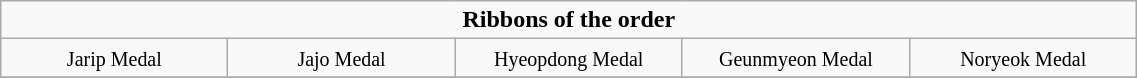<table align=center class=wikitable width=60%>
<tr>
<td colspan=5 align="center"><strong>Ribbons of the order</strong></td>
</tr>
<tr>
<td width=20% valign=top align=center><small>Jarip Medal</small></td>
<td width=20% valign=top align=center><small>Jajo Medal</small></td>
<td width=20% valign=top align=center><small>Hyeopdong Medal</small></td>
<td width=20% valign=top align=center><small>Geunmyeon Medal</small></td>
<td width=20% valign=top align=center><small>Noryeok Medal</small></td>
</tr>
<tr>
</tr>
</table>
